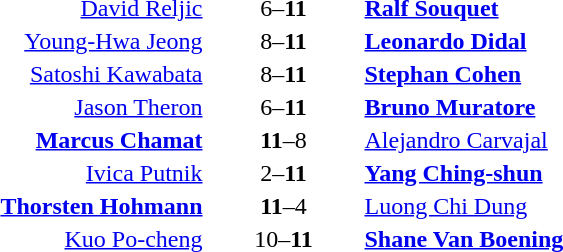<table>
<tr>
<th width=350></th>
<th width=100></th>
<th width=350></th>
</tr>
<tr>
<td align=right><a href='#'>David Reljic</a> </td>
<td align=center>6–<strong>11</strong></td>
<td> <strong><a href='#'>Ralf Souquet</a></strong></td>
</tr>
<tr>
<td align=right><a href='#'>Young-Hwa Jeong</a> </td>
<td align=center>8–<strong>11</strong></td>
<td> <strong><a href='#'>Leonardo Didal</a> </strong></td>
</tr>
<tr>
<td align=right><a href='#'>Satoshi Kawabata</a> </td>
<td align=center>8–<strong>11</strong></td>
<td> <strong><a href='#'>Stephan Cohen</a> </strong></td>
</tr>
<tr>
<td align=right><a href='#'>Jason Theron</a> </td>
<td align=center>6–<strong>11</strong></td>
<td> <strong><a href='#'>Bruno Muratore</a></strong></td>
</tr>
<tr>
<td align=right><strong><a href='#'>Marcus Chamat</a></strong> </td>
<td align=center><strong>11</strong>–8</td>
<td> <a href='#'>Alejandro Carvajal</a></td>
</tr>
<tr>
<td align=right><a href='#'>Ivica Putnik</a> </td>
<td align=center>2–<strong>11</strong></td>
<td> <strong><a href='#'>Yang Ching-shun</a></strong></td>
</tr>
<tr>
<td align=right><strong><a href='#'>Thorsten Hohmann</a></strong> </td>
<td align=center><strong>11</strong>–4</td>
<td> <a href='#'>Luong Chi Dung</a></td>
</tr>
<tr>
<td align=right><a href='#'>Kuo Po-cheng</a> </td>
<td align=center>10–<strong>11</strong></td>
<td> <strong><a href='#'>Shane Van Boening</a></strong></td>
</tr>
</table>
